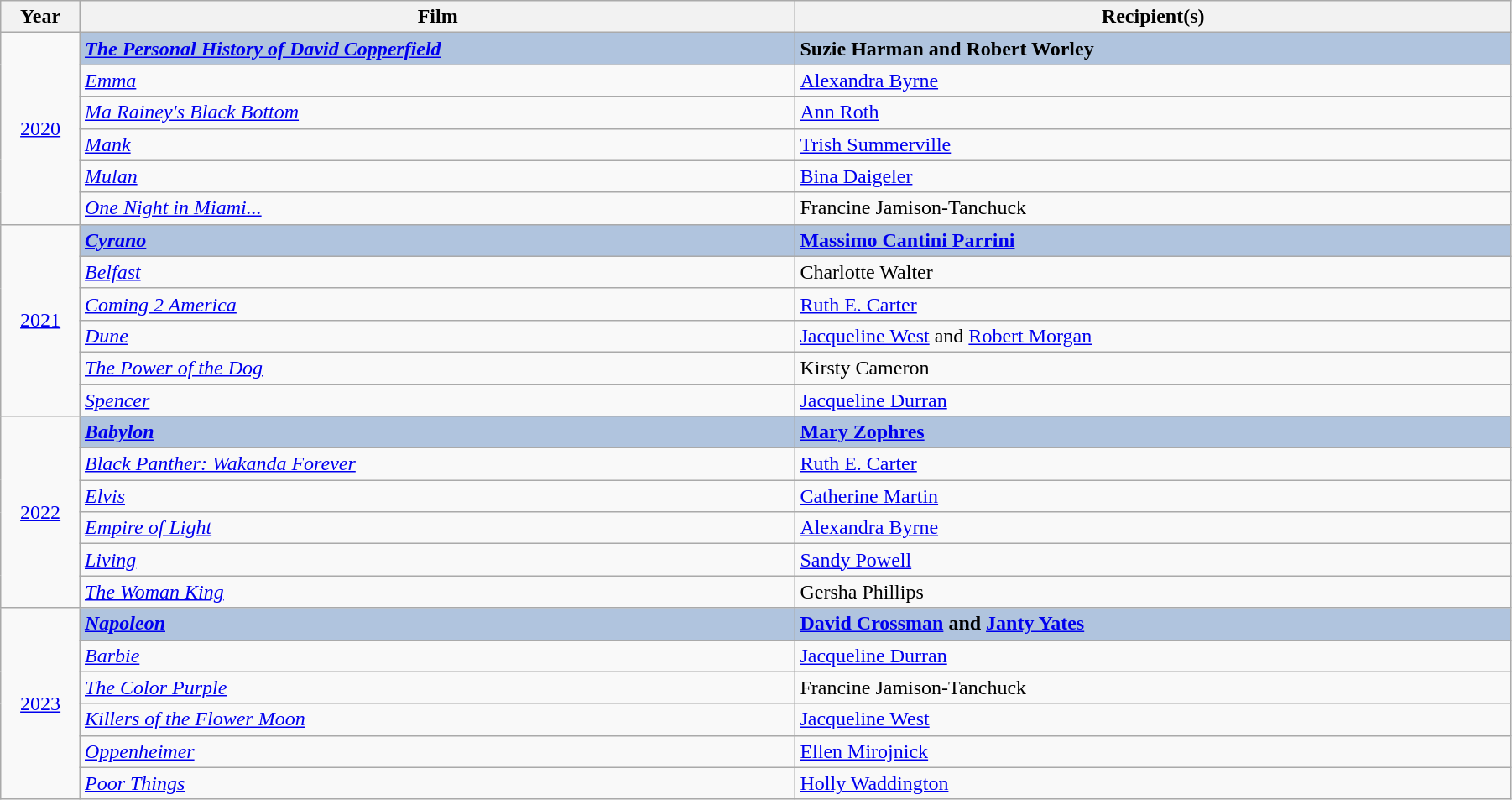<table class="wikitable" width="95%" cellpadding="5">
<tr>
<th style="width:5%;">Year</th>
<th style="width:45%;">Film</th>
<th style="width:45%;">Recipient(s)</th>
</tr>
<tr>
<td rowspan="6" style="text-align:center;"><a href='#'>2020</a><br></td>
<td style="background:#B0C4DE;"><strong><em><a href='#'>The Personal History of David Copperfield</a></em></strong></td>
<td style="background:#B0C4DE;"><strong>Suzie Harman and Robert Worley</strong></td>
</tr>
<tr>
<td><em><a href='#'>Emma</a></em></td>
<td><a href='#'>Alexandra Byrne</a></td>
</tr>
<tr>
<td><em><a href='#'>Ma Rainey's Black Bottom</a></em></td>
<td><a href='#'>Ann Roth</a></td>
</tr>
<tr>
<td><em><a href='#'>Mank</a></em></td>
<td><a href='#'>Trish Summerville</a></td>
</tr>
<tr>
<td><em><a href='#'>Mulan</a></em></td>
<td><a href='#'>Bina Daigeler</a></td>
</tr>
<tr>
<td><em><a href='#'>One Night in Miami...</a></em></td>
<td>Francine Jamison-Tanchuck</td>
</tr>
<tr>
<td rowspan="6" style="text-align:center;"><a href='#'>2021</a><br></td>
<td style="background:#B0C4DE;"><strong><em><a href='#'>Cyrano</a></em></strong></td>
<td style="background:#B0C4DE;"><strong><a href='#'>Massimo Cantini Parrini</a></strong></td>
</tr>
<tr>
<td><em><a href='#'>Belfast</a></em></td>
<td>Charlotte Walter</td>
</tr>
<tr>
<td><em><a href='#'>Coming 2 America</a></em></td>
<td><a href='#'>Ruth E. Carter</a></td>
</tr>
<tr>
<td><em><a href='#'>Dune</a></em></td>
<td><a href='#'>Jacqueline West</a> and <a href='#'>Robert Morgan</a></td>
</tr>
<tr>
<td><em><a href='#'>The Power of the Dog</a></em></td>
<td>Kirsty Cameron</td>
</tr>
<tr>
<td><em><a href='#'>Spencer</a></em></td>
<td><a href='#'>Jacqueline Durran</a></td>
</tr>
<tr>
<td rowspan="6" style="text-align:center;"><a href='#'>2022</a><br></td>
<td style="background:#B0C4DE;"><strong><em><a href='#'>Babylon</a></em></strong></td>
<td style="background:#B0C4DE;"><strong><a href='#'>Mary Zophres</a></strong></td>
</tr>
<tr>
<td><em><a href='#'>Black Panther: Wakanda Forever</a></em></td>
<td><a href='#'>Ruth E. Carter</a></td>
</tr>
<tr>
<td><em><a href='#'>Elvis</a></em></td>
<td><a href='#'>Catherine Martin</a></td>
</tr>
<tr>
<td><em><a href='#'>Empire of Light</a></em></td>
<td><a href='#'>Alexandra Byrne</a></td>
</tr>
<tr>
<td><em><a href='#'>Living</a></em></td>
<td><a href='#'>Sandy Powell</a></td>
</tr>
<tr>
<td><em><a href='#'>The Woman King</a></em></td>
<td>Gersha Phillips</td>
</tr>
<tr>
<td rowspan="6" style="text-align:center;"><a href='#'>2023</a><br></td>
<td style="background:#B0C4DE;"><strong><em><a href='#'>Napoleon</a></em></strong></td>
<td style="background:#B0C4DE;"><strong><a href='#'>David Crossman</a> and <a href='#'>Janty Yates</a></strong></td>
</tr>
<tr>
<td><em><a href='#'>Barbie</a></em></td>
<td><a href='#'>Jacqueline Durran</a></td>
</tr>
<tr>
<td><em><a href='#'>The Color Purple</a></em></td>
<td>Francine Jamison-Tanchuck</td>
</tr>
<tr>
<td><em><a href='#'>Killers of the Flower Moon</a></em></td>
<td><a href='#'>Jacqueline West</a></td>
</tr>
<tr>
<td><em><a href='#'>Oppenheimer</a></em></td>
<td><a href='#'>Ellen Mirojnick</a></td>
</tr>
<tr>
<td><em><a href='#'>Poor Things</a></em></td>
<td><a href='#'>Holly Waddington</a></td>
</tr>
</table>
